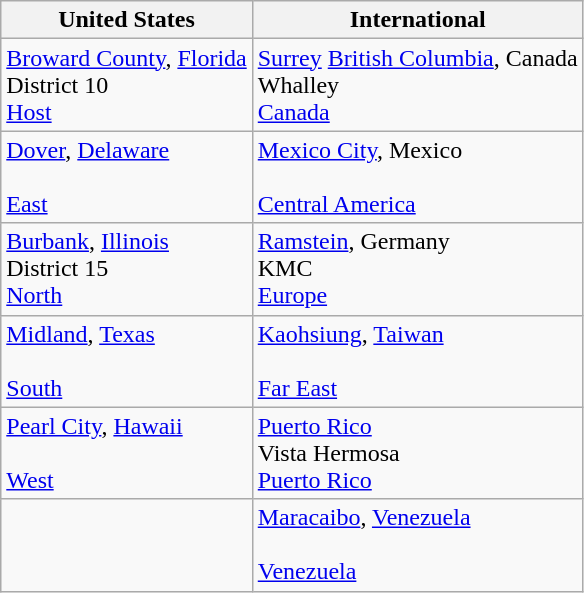<table class="wikitable">
<tr>
<th>United States</th>
<th>International</th>
</tr>
<tr>
<td> <a href='#'>Broward County</a>, <a href='#'>Florida</a><br>District 10<br><a href='#'>Host</a></td>
<td> <a href='#'>Surrey</a> <a href='#'>British Columbia</a>, Canada<br>Whalley<br><a href='#'>Canada</a></td>
</tr>
<tr>
<td> <a href='#'>Dover</a>, <a href='#'>Delaware</a><br><br><a href='#'>East</a></td>
<td> <a href='#'>Mexico City</a>, Mexico<br> <br><a href='#'>Central America</a></td>
</tr>
<tr>
<td> <a href='#'>Burbank</a>, <a href='#'>Illinois</a><br>District 15<br><a href='#'>North</a></td>
<td> <a href='#'>Ramstein</a>, Germany<br>KMC<br><a href='#'>Europe</a></td>
</tr>
<tr>
<td> <a href='#'>Midland</a>, <a href='#'>Texas</a><br><br><a href='#'>South</a></td>
<td> <a href='#'>Kaohsiung</a>, <a href='#'>Taiwan</a><br><br><a href='#'>Far East</a></td>
</tr>
<tr>
<td> <a href='#'>Pearl City</a>, <a href='#'>Hawaii</a><br><br><a href='#'>West</a></td>
<td> <a href='#'>Puerto Rico</a><br> Vista Hermosa <br><a href='#'>Puerto Rico</a></td>
</tr>
<tr>
<td></td>
<td> <a href='#'>Maracaibo</a>, <a href='#'>Venezuela</a><br> <br><a href='#'>Venezuela</a></td>
</tr>
</table>
